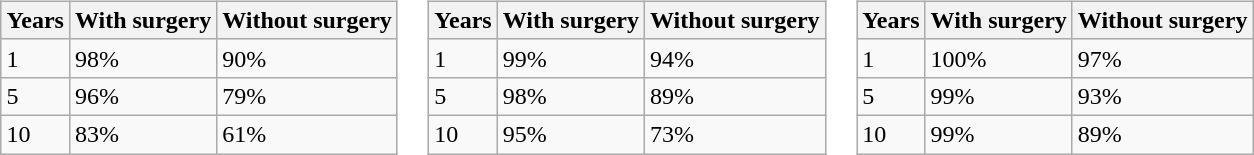<table border="0" style="margin:1em auto;">
<tr>
<td><br><table class="wikitable">
<tr>
<th>Years</th>
<th>With surgery</th>
<th>Without surgery</th>
</tr>
<tr>
<td>1</td>
<td>98%</td>
<td>90%</td>
</tr>
<tr>
<td>5</td>
<td>96%</td>
<td>79%</td>
</tr>
<tr>
<td>10</td>
<td>83%</td>
<td>61%</td>
</tr>
</table>
</td>
<td><br><table class="wikitable">
<tr>
<th>Years</th>
<th>With surgery</th>
<th>Without surgery</th>
</tr>
<tr>
<td>1</td>
<td>99%</td>
<td>94%</td>
</tr>
<tr>
<td>5</td>
<td>98%</td>
<td>89%</td>
</tr>
<tr>
<td>10</td>
<td>95%</td>
<td>73%</td>
</tr>
</table>
</td>
<td><br><table class="wikitable">
<tr>
<th>Years</th>
<th>With surgery</th>
<th>Without surgery</th>
</tr>
<tr>
<td>1</td>
<td>100%</td>
<td>97%</td>
</tr>
<tr>
<td>5</td>
<td>99%</td>
<td>93%</td>
</tr>
<tr>
<td>10</td>
<td>99%</td>
<td>89%</td>
</tr>
</table>
</td>
</tr>
</table>
